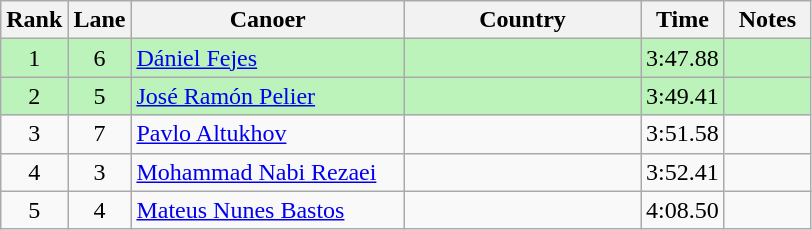<table class="wikitable sortable" style="text-align:center;">
<tr>
<th width=30>Rank</th>
<th width=30>Lane</th>
<th width=175>Canoer</th>
<th width=150>Country</th>
<th width=30>Time</th>
<th width=50>Notes</th>
</tr>
<tr bgcolor=bbf3bb>
<td>1</td>
<td>6</td>
<td align=left><a href='#'>Dániel Fejes</a></td>
<td align=left></td>
<td>3:47.88</td>
<td></td>
</tr>
<tr bgcolor=bbf3bb>
<td>2</td>
<td>5</td>
<td align=left><a href='#'>José Ramón Pelier</a></td>
<td align=left></td>
<td>3:49.41</td>
<td></td>
</tr>
<tr>
<td>3</td>
<td>7</td>
<td align=left><a href='#'>Pavlo Altukhov</a></td>
<td align=left></td>
<td>3:51.58</td>
<td></td>
</tr>
<tr>
<td>4</td>
<td>3</td>
<td align=left><a href='#'>Mohammad Nabi Rezaei</a></td>
<td align=left></td>
<td>3:52.41</td>
<td></td>
</tr>
<tr>
<td>5</td>
<td>4</td>
<td align=left><a href='#'>Mateus Nunes Bastos</a></td>
<td align=left></td>
<td>4:08.50</td>
<td></td>
</tr>
</table>
